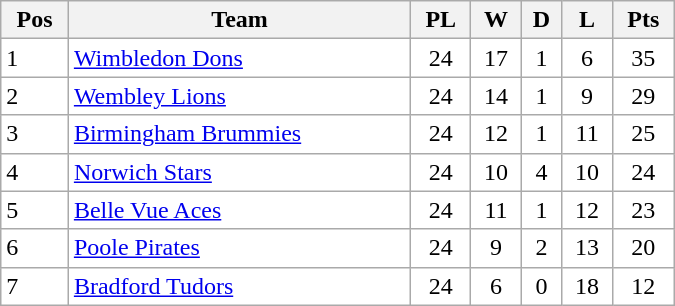<table class=wikitable width="450" style="background:#FFFFFF;">
<tr>
<th>Pos</th>
<th>Team</th>
<th>PL</th>
<th>W</th>
<th>D</th>
<th>L</th>
<th>Pts</th>
</tr>
<tr>
<td>1</td>
<td><a href='#'>Wimbledon Dons</a></td>
<td align="center">24</td>
<td align="center">17</td>
<td align="center">1</td>
<td align="center">6</td>
<td align="center">35</td>
</tr>
<tr>
<td>2</td>
<td><a href='#'>Wembley Lions</a></td>
<td align="center">24</td>
<td align="center">14</td>
<td align="center">1</td>
<td align="center">9</td>
<td align="center">29</td>
</tr>
<tr>
<td>3</td>
<td><a href='#'>Birmingham Brummies</a></td>
<td align="center">24</td>
<td align="center">12</td>
<td align="center">1</td>
<td align="center">11</td>
<td align="center">25</td>
</tr>
<tr>
<td>4</td>
<td><a href='#'>Norwich Stars</a></td>
<td align="center">24</td>
<td align="center">10</td>
<td align="center">4</td>
<td align="center">10</td>
<td align="center">24</td>
</tr>
<tr>
<td>5</td>
<td><a href='#'>Belle Vue Aces</a></td>
<td align="center">24</td>
<td align="center">11</td>
<td align="center">1</td>
<td align="center">12</td>
<td align="center">23</td>
</tr>
<tr>
<td>6</td>
<td><a href='#'>Poole Pirates</a></td>
<td align="center">24</td>
<td align="center">9</td>
<td align="center">2</td>
<td align="center">13</td>
<td align="center">20</td>
</tr>
<tr>
<td>7</td>
<td><a href='#'>Bradford Tudors</a></td>
<td align="center">24</td>
<td align="center">6</td>
<td align="center">0</td>
<td align="center">18</td>
<td align="center">12</td>
</tr>
</table>
